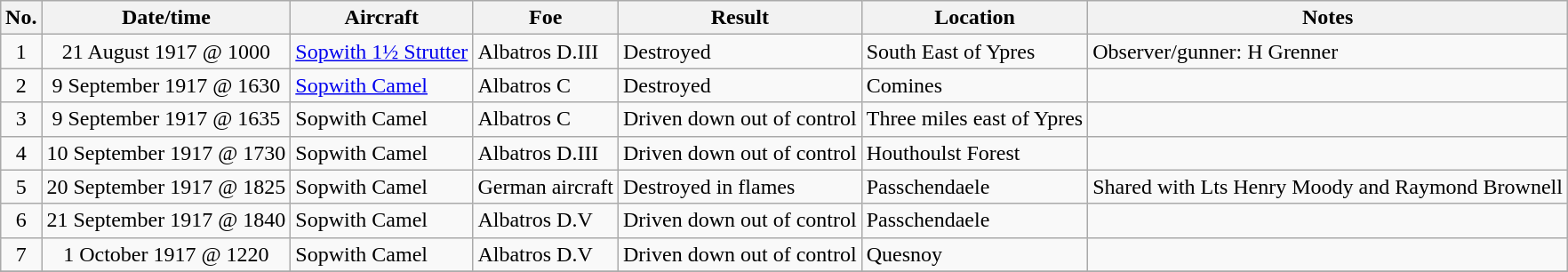<table class="wikitable" border="1" style="margin: 1em auto 1em auto">
<tr>
<th>No.</th>
<th>Date/time</th>
<th>Aircraft</th>
<th>Foe</th>
<th>Result</th>
<th>Location</th>
<th>Notes</th>
</tr>
<tr>
<td align="center">1</td>
<td align="center">21 August 1917 @ 1000</td>
<td><a href='#'>Sopwith 1½ Strutter</a></td>
<td>Albatros D.III</td>
<td>Destroyed</td>
<td>South East of Ypres</td>
<td>Observer/gunner: H Grenner</td>
</tr>
<tr>
<td align="center">2</td>
<td align="center">9 September 1917 @ 1630</td>
<td><a href='#'>Sopwith Camel</a></td>
<td>Albatros C</td>
<td>Destroyed</td>
<td>Comines</td>
<td></td>
</tr>
<tr>
<td align="center">3</td>
<td align="center">9 September 1917 @ 1635</td>
<td>Sopwith Camel</td>
<td>Albatros C</td>
<td>Driven down out of control</td>
<td>Three miles east of Ypres</td>
<td></td>
</tr>
<tr>
<td align="center">4</td>
<td align="center">10 September 1917 @ 1730</td>
<td>Sopwith Camel</td>
<td>Albatros D.III</td>
<td>Driven down out of control</td>
<td>Houthoulst Forest</td>
<td></td>
</tr>
<tr>
<td align="center">5</td>
<td align="center">20 September 1917 @ 1825</td>
<td>Sopwith Camel</td>
<td>German aircraft</td>
<td>Destroyed in flames</td>
<td>Passchendaele</td>
<td>Shared with Lts Henry Moody and Raymond Brownell</td>
</tr>
<tr>
<td align="center">6</td>
<td align="center">21 September 1917 @ 1840</td>
<td>Sopwith Camel</td>
<td>Albatros D.V</td>
<td>Driven down out of control</td>
<td>Passchendaele</td>
<td></td>
</tr>
<tr>
<td align="center">7</td>
<td align="center">1 October 1917 @ 1220</td>
<td>Sopwith Camel</td>
<td>Albatros D.V</td>
<td>Driven down out of control</td>
<td>Quesnoy</td>
<td></td>
</tr>
<tr>
</tr>
</table>
